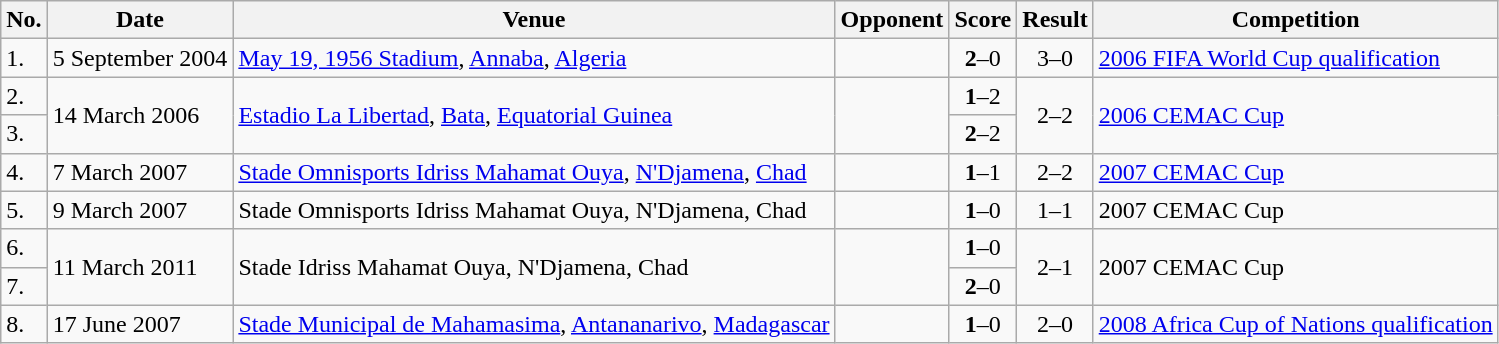<table class="wikitable" style="font-size:100%;">
<tr>
<th>No.</th>
<th>Date</th>
<th>Venue</th>
<th>Opponent</th>
<th>Score</th>
<th>Result</th>
<th>Competition</th>
</tr>
<tr>
<td>1.</td>
<td>5 September 2004</td>
<td><a href='#'>May 19, 1956 Stadium</a>, <a href='#'>Annaba</a>, <a href='#'>Algeria</a></td>
<td></td>
<td align=center><strong>2</strong>–0</td>
<td align=center>3–0</td>
<td><a href='#'>2006 FIFA World Cup qualification</a></td>
</tr>
<tr>
<td>2.</td>
<td rowspan="2">14 March 2006</td>
<td rowspan="2"><a href='#'>Estadio La Libertad</a>, <a href='#'>Bata</a>, <a href='#'>Equatorial Guinea</a></td>
<td rowspan="2"></td>
<td align=center><strong>1</strong>–2</td>
<td rowspan="2" style="text-align:center">2–2 </td>
<td rowspan="2"><a href='#'>2006 CEMAC Cup</a></td>
</tr>
<tr>
<td>3.</td>
<td align=center><strong>2</strong>–2</td>
</tr>
<tr>
<td>4.</td>
<td>7 March 2007</td>
<td><a href='#'>Stade Omnisports Idriss Mahamat Ouya</a>, <a href='#'>N'Djamena</a>, <a href='#'>Chad</a></td>
<td></td>
<td align=center><strong>1</strong>–1</td>
<td align=center>2–2</td>
<td><a href='#'>2007 CEMAC Cup</a></td>
</tr>
<tr>
<td>5.</td>
<td>9 March 2007</td>
<td>Stade Omnisports Idriss Mahamat Ouya, N'Djamena, Chad</td>
<td></td>
<td align=center><strong>1</strong>–0</td>
<td align=center>1–1</td>
<td>2007 CEMAC Cup</td>
</tr>
<tr>
<td>6.</td>
<td rowspan="2">11 March 2011</td>
<td rowspan="2">Stade Idriss Mahamat Ouya, N'Djamena, Chad</td>
<td rowspan="2"></td>
<td align=center><strong>1</strong>–0</td>
<td rowspan="2" style="text-align:center">2–1</td>
<td rowspan="2">2007 CEMAC Cup</td>
</tr>
<tr>
<td>7.</td>
<td align=center><strong>2</strong>–0</td>
</tr>
<tr>
<td>8.</td>
<td>17 June 2007</td>
<td><a href='#'>Stade Municipal de Mahamasima</a>, <a href='#'>Antananarivo</a>, <a href='#'>Madagascar</a></td>
<td></td>
<td align=center><strong>1</strong>–0</td>
<td align=center>2–0</td>
<td><a href='#'>2008 Africa Cup of Nations qualification</a></td>
</tr>
</table>
